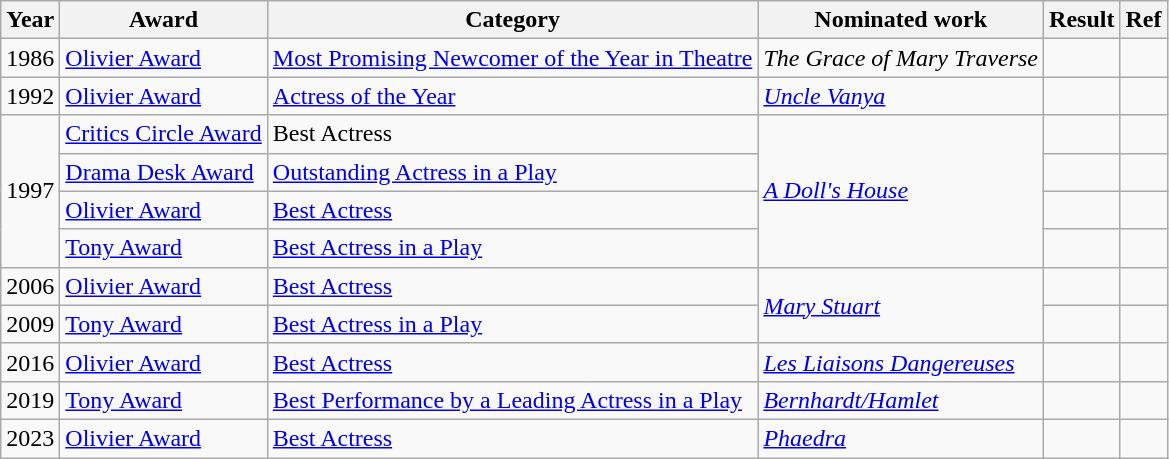<table class="wikitable">
<tr>
<th>Year</th>
<th>Award</th>
<th>Category</th>
<th>Nominated work</th>
<th>Result</th>
<th>Ref</th>
</tr>
<tr>
<td>1986</td>
<td><a href='#'>Olivier Award</a></td>
<td><a href='#'>Most Promising Newcomer of the Year in Theatre</a></td>
<td><em>The Grace of Mary Traverse</em></td>
<td></td>
<td></td>
</tr>
<tr>
<td>1992</td>
<td><a href='#'>Olivier Award</a></td>
<td><a href='#'>Actress of the Year</a></td>
<td><em><a href='#'>Uncle Vanya</a></em></td>
<td></td>
<td></td>
</tr>
<tr>
<td rowspan="4">1997</td>
<td><a href='#'>Critics Circle Award</a></td>
<td>Best Actress</td>
<td rowspan="4"><em><a href='#'>A Doll's House</a></em></td>
<td></td>
<td></td>
</tr>
<tr>
<td><a href='#'>Drama Desk Award</a></td>
<td><a href='#'>Outstanding Actress in a Play</a></td>
<td></td>
<td></td>
</tr>
<tr>
<td><a href='#'>Olivier Award</a></td>
<td><a href='#'>Best Actress</a></td>
<td></td>
<td></td>
</tr>
<tr>
<td><a href='#'>Tony Award</a></td>
<td><a href='#'>Best Actress in a Play</a></td>
<td></td>
<td></td>
</tr>
<tr>
<td>2006</td>
<td><a href='#'>Olivier Award</a></td>
<td><a href='#'>Best Actress</a></td>
<td rowspan="2"><em><a href='#'>Mary Stuart</a></em></td>
<td></td>
<td></td>
</tr>
<tr>
<td>2009</td>
<td><a href='#'>Tony Award</a></td>
<td><a href='#'>Best Actress in a Play</a></td>
<td></td>
<td></td>
</tr>
<tr>
<td>2016</td>
<td><a href='#'>Olivier Award</a></td>
<td><a href='#'>Best Actress</a></td>
<td><a href='#'><em>Les Liaisons Dangereuses</em></a></td>
<td></td>
<td></td>
</tr>
<tr>
<td>2019</td>
<td><a href='#'>Tony Award</a></td>
<td><a href='#'>Best Performance by a Leading Actress in a Play</a></td>
<td><a href='#'><em>Bernhardt/Hamlet</em></a></td>
<td></td>
<td></td>
</tr>
<tr>
<td>2023</td>
<td><a href='#'>Olivier Award</a></td>
<td><a href='#'>Best Actress</a></td>
<td><a href='#'><em>Phaedra</em></a></td>
<td></td>
<td></td>
</tr>
</table>
